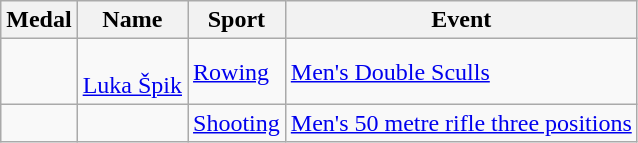<table class="wikitable sortable">
<tr>
<th>Medal</th>
<th>Name</th>
<th>Sport</th>
<th>Event</th>
</tr>
<tr>
<td></td>
<td> <br><a href='#'>Luka Špik</a></td>
<td><a href='#'>Rowing</a></td>
<td><a href='#'>Men's Double Sculls</a></td>
</tr>
<tr>
<td></td>
<td></td>
<td><a href='#'>Shooting</a></td>
<td><a href='#'>Men's 50 metre rifle three positions</a></td>
</tr>
</table>
